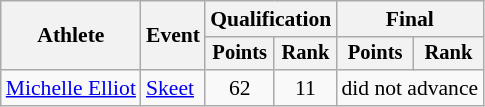<table class="wikitable" style="font-size:90%">
<tr>
<th rowspan=2>Athlete</th>
<th rowspan=2>Event</th>
<th colspan=2>Qualification</th>
<th colspan=2>Final</th>
</tr>
<tr style="font-size:95%">
<th>Points</th>
<th>Rank</th>
<th>Points</th>
<th>Rank</th>
</tr>
<tr align=center>
<td align=left><a href='#'>Michelle Elliot</a></td>
<td align=left><a href='#'>Skeet</a></td>
<td>62</td>
<td>11</td>
<td colspan=2>did not advance</td>
</tr>
</table>
